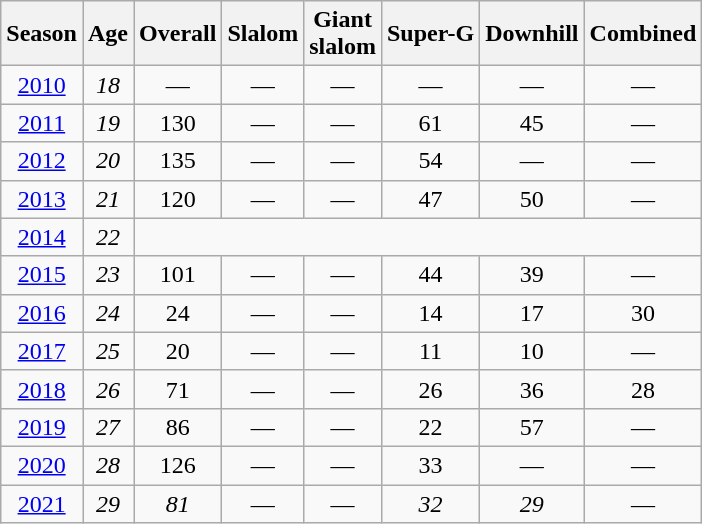<table class=wikitable style="text-align:center">
<tr>
<th>Season</th>
<th>Age</th>
<th>Overall</th>
<th>Slalom</th>
<th>Giant<br>slalom</th>
<th>Super-G</th>
<th>Downhill</th>
<th>Combined</th>
</tr>
<tr>
<td><a href='#'>2010</a></td>
<td><em>18</em></td>
<td>—</td>
<td>—</td>
<td>—</td>
<td>—</td>
<td>—</td>
<td>—</td>
</tr>
<tr>
<td><a href='#'>2011</a></td>
<td><em>19</em></td>
<td>130</td>
<td>—</td>
<td>—</td>
<td>61</td>
<td>45</td>
<td>—</td>
</tr>
<tr>
<td><a href='#'>2012</a></td>
<td><em>20</em></td>
<td>135</td>
<td>—</td>
<td>—</td>
<td>54</td>
<td>—</td>
<td>—</td>
</tr>
<tr>
<td><a href='#'>2013</a></td>
<td><em>21</em></td>
<td>120</td>
<td>—</td>
<td>—</td>
<td>47</td>
<td>50</td>
<td>—</td>
</tr>
<tr>
<td><a href='#'>2014</a></td>
<td><em>22</em></td>
<td colspan=6></td>
</tr>
<tr>
<td><a href='#'>2015</a></td>
<td><em>23</em></td>
<td>101</td>
<td>—</td>
<td>—</td>
<td>44</td>
<td>39</td>
<td>—</td>
</tr>
<tr>
<td><a href='#'>2016</a></td>
<td><em>24</em></td>
<td>24</td>
<td>—</td>
<td>—</td>
<td>14</td>
<td>17</td>
<td>30</td>
</tr>
<tr>
<td><a href='#'>2017</a></td>
<td><em>25</em></td>
<td>20</td>
<td>—</td>
<td>—</td>
<td>11</td>
<td>10</td>
<td>—</td>
</tr>
<tr>
<td><a href='#'>2018</a></td>
<td><em>26</em></td>
<td>71</td>
<td>—</td>
<td>—</td>
<td>26</td>
<td>36</td>
<td>28</td>
</tr>
<tr>
<td><a href='#'>2019</a></td>
<td><em>27</em></td>
<td>86</td>
<td>—</td>
<td>—</td>
<td>22</td>
<td>57</td>
<td>—</td>
</tr>
<tr>
<td><a href='#'>2020</a></td>
<td><em>28</em></td>
<td>126</td>
<td>—</td>
<td>—</td>
<td>33</td>
<td>—</td>
<td>—</td>
</tr>
<tr>
<td><a href='#'>2021</a></td>
<td><em>29</em></td>
<td><em>81</em></td>
<td>—</td>
<td>—</td>
<td><em>32</em></td>
<td><em>29</em></td>
<td>—</td>
</tr>
</table>
